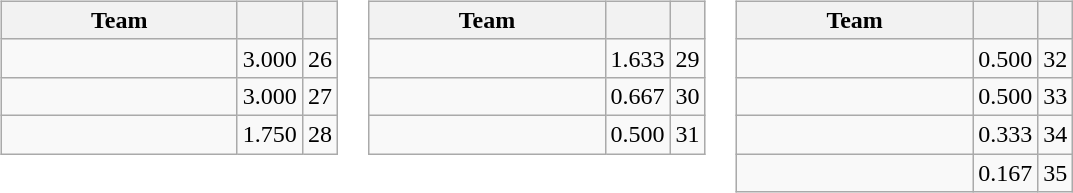<table>
<tr valign=top>
<td><br><table class="wikitable">
<tr>
<th width=150>Team</th>
<th></th>
<th></th>
</tr>
<tr>
<td></td>
<td align=right>3.000</td>
<td align=center>26</td>
</tr>
<tr>
<td><strong></strong></td>
<td align=right>3.000</td>
<td align=center>27</td>
</tr>
<tr>
<td></td>
<td align=right>1.750</td>
<td align=center>28</td>
</tr>
</table>
</td>
<td><br><table class="wikitable">
<tr>
<th width=150>Team</th>
<th></th>
<th></th>
</tr>
<tr>
<td></td>
<td align=right>1.633</td>
<td align=center>29</td>
</tr>
<tr>
<td></td>
<td align=right>0.667</td>
<td align=center>30</td>
</tr>
<tr>
<td></td>
<td align=right>0.500</td>
<td align=center>31</td>
</tr>
</table>
</td>
<td><br><table class="wikitable">
<tr>
<th width=150>Team</th>
<th></th>
<th></th>
</tr>
<tr>
<td></td>
<td align=right>0.500</td>
<td align=center>32</td>
</tr>
<tr>
<td><strong></strong></td>
<td align=right>0.500</td>
<td align=center>33</td>
</tr>
<tr>
<td></td>
<td align=right>0.333</td>
<td align=center>34</td>
</tr>
<tr>
<td><strong></strong></td>
<td align=right>0.167</td>
<td align=center>35</td>
</tr>
</table>
</td>
</tr>
</table>
